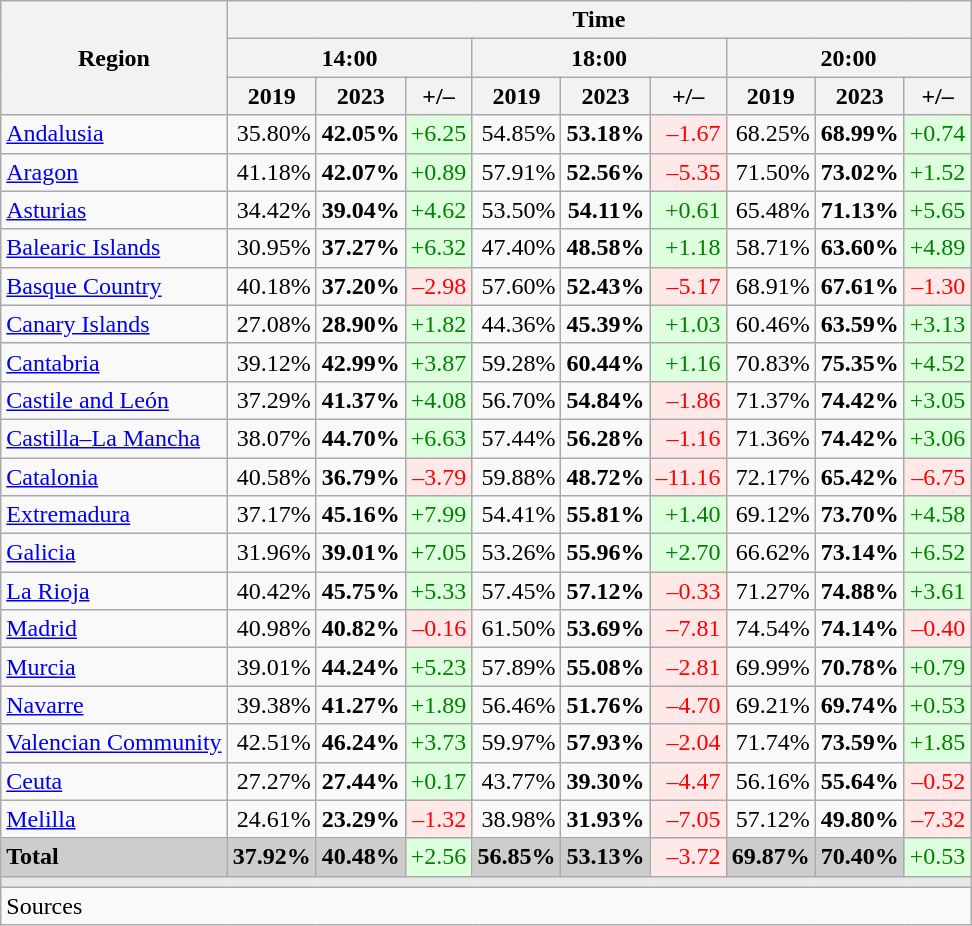<table class="wikitable sortable" style="text-align:right;">
<tr>
<th rowspan="3">Region</th>
<th colspan="9">Time</th>
</tr>
<tr>
<th colspan="3">14:00</th>
<th colspan="3">18:00</th>
<th colspan="3">20:00</th>
</tr>
<tr>
<th>2019</th>
<th>2023</th>
<th>+/–</th>
<th>2019</th>
<th>2023</th>
<th>+/–</th>
<th>2019</th>
<th>2023</th>
<th>+/–</th>
</tr>
<tr>
<td align="left"><a href='#'>Andalusia</a></td>
<td>35.80%</td>
<td><strong>42.05%</strong></td>
<td style="background:#DDFFDD; color:green;">+6.25</td>
<td>54.85%</td>
<td><strong>53.18%</strong></td>
<td style="background:#FFE8E8; color:red;">–1.67</td>
<td>68.25%</td>
<td><strong>68.99%</strong></td>
<td style="background:#DDFFDD; color:green;">+0.74</td>
</tr>
<tr>
<td align="left"><a href='#'>Aragon</a></td>
<td>41.18%</td>
<td><strong>42.07%</strong></td>
<td style="background:#DDFFDD; color:green;">+0.89</td>
<td>57.91%</td>
<td><strong>52.56%</strong></td>
<td style="background:#FFE8E8; color:red;">–5.35</td>
<td>71.50%</td>
<td><strong>73.02%</strong></td>
<td style="background:#DDFFDD; color:green;">+1.52</td>
</tr>
<tr>
<td align="left"><a href='#'>Asturias</a></td>
<td>34.42%</td>
<td><strong>39.04%</strong></td>
<td style="background:#DDFFDD; color:green;">+4.62</td>
<td>53.50%</td>
<td><strong>54.11%</strong></td>
<td style="background:#DDFFDD; color:green;">+0.61</td>
<td>65.48%</td>
<td><strong>71.13%</strong></td>
<td style="background:#DDFFDD; color:green;">+5.65</td>
</tr>
<tr>
<td align="left"><a href='#'>Balearic Islands</a></td>
<td>30.95%</td>
<td><strong>37.27%</strong></td>
<td style="background:#DDFFDD; color:green;">+6.32</td>
<td>47.40%</td>
<td><strong>48.58%</strong></td>
<td style="background:#DDFFDD; color:green;">+1.18</td>
<td>58.71%</td>
<td><strong>63.60%</strong></td>
<td style="background:#DDFFDD; color:green;">+4.89</td>
</tr>
<tr>
<td align="left"><a href='#'>Basque Country</a></td>
<td>40.18%</td>
<td><strong>37.20%</strong></td>
<td style="background:#FFE8E8; color:red;">–2.98</td>
<td>57.60%</td>
<td><strong>52.43%</strong></td>
<td style="background:#FFE8E8; color:red;">–5.17</td>
<td>68.91%</td>
<td><strong>67.61%</strong></td>
<td style="background:#FFE8E8; color:red;">–1.30</td>
</tr>
<tr>
<td align="left"><a href='#'>Canary Islands</a></td>
<td>27.08%</td>
<td><strong>28.90%</strong></td>
<td style="background:#DDFFDD; color:green;">+1.82</td>
<td>44.36%</td>
<td><strong>45.39%</strong></td>
<td style="background:#DDFFDD; color:green;">+1.03</td>
<td>60.46%</td>
<td><strong>63.59%</strong></td>
<td style="background:#DDFFDD; color:green;">+3.13</td>
</tr>
<tr>
<td align="left"><a href='#'>Cantabria</a></td>
<td>39.12%</td>
<td><strong>42.99%</strong></td>
<td style="background:#DDFFDD; color:green;">+3.87</td>
<td>59.28%</td>
<td><strong>60.44%</strong></td>
<td style="background:#DDFFDD; color:green;">+1.16</td>
<td>70.83%</td>
<td><strong>75.35%</strong></td>
<td style="background:#DDFFDD; color:green;">+4.52</td>
</tr>
<tr>
<td align="left"><a href='#'>Castile and León</a></td>
<td>37.29%</td>
<td><strong>41.37%</strong></td>
<td style="background:#DDFFDD; color:green;">+4.08</td>
<td>56.70%</td>
<td><strong>54.84%</strong></td>
<td style="background:#FFE8E8; color:red;">–1.86</td>
<td>71.37%</td>
<td><strong>74.42%</strong></td>
<td style="background:#DDFFDD; color:green;">+3.05</td>
</tr>
<tr>
<td align="left"><a href='#'>Castilla–La Mancha</a></td>
<td>38.07%</td>
<td><strong>44.70%</strong></td>
<td style="background:#DDFFDD; color:green;">+6.63</td>
<td>57.44%</td>
<td><strong>56.28%</strong></td>
<td style="background:#FFE8E8; color:red;">–1.16</td>
<td>71.36%</td>
<td><strong>74.42%</strong></td>
<td style="background:#DDFFDD; color:green;">+3.06</td>
</tr>
<tr>
<td align="left"><a href='#'>Catalonia</a></td>
<td>40.58%</td>
<td><strong>36.79%</strong></td>
<td style="background:#FFE8E8; color:red;">–3.79</td>
<td>59.88%</td>
<td><strong>48.72%</strong></td>
<td style="background:#FFE8E8; color:red;">–11.16</td>
<td>72.17%</td>
<td><strong>65.42%</strong></td>
<td style="background:#FFE8E8; color:red;">–6.75</td>
</tr>
<tr>
<td align="left"><a href='#'>Extremadura</a></td>
<td>37.17%</td>
<td><strong>45.16%</strong></td>
<td style="background:#DDFFDD; color:green;">+7.99</td>
<td>54.41%</td>
<td><strong>55.81%</strong></td>
<td style="background:#DDFFDD; color:green;">+1.40</td>
<td>69.12%</td>
<td><strong>73.70%</strong></td>
<td style="background:#DDFFDD; color:green;">+4.58</td>
</tr>
<tr>
<td align="left"><a href='#'>Galicia</a></td>
<td>31.96%</td>
<td><strong>39.01%</strong></td>
<td style="background:#DDFFDD; color:green;">+7.05</td>
<td>53.26%</td>
<td><strong>55.96%</strong></td>
<td style="background:#DDFFDD; color:green;">+2.70</td>
<td>66.62%</td>
<td><strong>73.14%</strong></td>
<td style="background:#DDFFDD; color:green;">+6.52</td>
</tr>
<tr>
<td align="left"><a href='#'>La Rioja</a></td>
<td>40.42%</td>
<td><strong>45.75%</strong></td>
<td style="background:#DDFFDD; color:green;">+5.33</td>
<td>57.45%</td>
<td><strong>57.12%</strong></td>
<td style="background:#FFE8E8; color:red;">–0.33</td>
<td>71.27%</td>
<td><strong>74.88%</strong></td>
<td style="background:#DDFFDD; color:green;">+3.61</td>
</tr>
<tr>
<td align="left"><a href='#'>Madrid</a></td>
<td>40.98%</td>
<td><strong>40.82%</strong></td>
<td style="background:#FFE8E8; color:red;">–0.16</td>
<td>61.50%</td>
<td><strong>53.69%</strong></td>
<td style="background:#FFE8E8; color:red;">–7.81</td>
<td>74.54%</td>
<td><strong>74.14%</strong></td>
<td style="background:#FFE8E8; color:red;">–0.40</td>
</tr>
<tr>
<td align="left"><a href='#'>Murcia</a></td>
<td>39.01%</td>
<td><strong>44.24%</strong></td>
<td style="background:#DDFFDD; color:green;">+5.23</td>
<td>57.89%</td>
<td><strong>55.08%</strong></td>
<td style="background:#FFE8E8; color:red;">–2.81</td>
<td>69.99%</td>
<td><strong>70.78%</strong></td>
<td style="background:#DDFFDD; color:green;">+0.79</td>
</tr>
<tr>
<td align="left"><a href='#'>Navarre</a></td>
<td>39.38%</td>
<td><strong>41.27%</strong></td>
<td style="background:#DDFFDD; color:green;">+1.89</td>
<td>56.46%</td>
<td><strong>51.76%</strong></td>
<td style="background:#FFE8E8; color:red;">–4.70</td>
<td>69.21%</td>
<td><strong>69.74%</strong></td>
<td style="background:#DDFFDD; color:green;">+0.53</td>
</tr>
<tr>
<td align="left"><a href='#'>Valencian Community</a></td>
<td>42.51%</td>
<td><strong>46.24%</strong></td>
<td style="background:#DDFFDD; color:green;">+3.73</td>
<td>59.97%</td>
<td><strong>57.93%</strong></td>
<td style="background:#FFE8E8; color:red;">–2.04</td>
<td>71.74%</td>
<td><strong>73.59%</strong></td>
<td style="background:#DDFFDD; color:green;">+1.85</td>
</tr>
<tr>
<td align="left"><a href='#'>Ceuta</a></td>
<td>27.27%</td>
<td><strong>27.44%</strong></td>
<td style="background:#DDFFDD; color:green;">+0.17</td>
<td>43.77%</td>
<td><strong>39.30%</strong></td>
<td style="background:#FFE8E8; color:red;">–4.47</td>
<td>56.16%</td>
<td><strong>55.64%</strong></td>
<td style="background:#FFE8E8; color:red;">–0.52</td>
</tr>
<tr>
<td align="left"><a href='#'>Melilla</a></td>
<td>24.61%</td>
<td><strong>23.29%</strong></td>
<td style="background:#FFE8E8; color:red;">–1.32</td>
<td>38.98%</td>
<td><strong>31.93%</strong></td>
<td style="background:#FFE8E8; color:red;">–7.05</td>
<td>57.12%</td>
<td><strong>49.80%</strong></td>
<td style="background:#FFE8E8; color:red;">–7.32</td>
</tr>
<tr style="background:#CDCDCD;">
<td align="left"><strong>Total</strong></td>
<td><strong>37.92%</strong></td>
<td><strong>40.48%</strong></td>
<td style="background:#DDFFDD; color:green;">+2.56</td>
<td><strong>56.85%</strong></td>
<td><strong>53.13%</strong></td>
<td style="background:#FFE8E8; color:red;">–3.72</td>
<td><strong>69.87%</strong></td>
<td><strong>70.40%</strong></td>
<td style="background:#DDFFDD; color:green;">+0.53</td>
</tr>
<tr>
<td colspan="10" bgcolor="#E9E9E9"></td>
</tr>
<tr>
<td align="left" colspan="10">Sources</td>
</tr>
</table>
